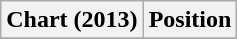<table class="wikitable">
<tr>
<th>Chart (2013)</th>
<th>Position</th>
</tr>
<tr>
</tr>
</table>
